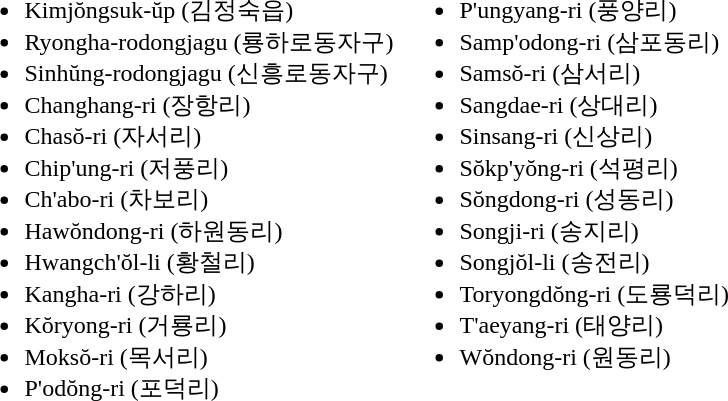<table>
<tr>
<td valign="top"><br><ul><li>Kimjŏngsuk-ŭp (김정숙읍)</li><li>Ryongha-rodongjagu (룡하로동자구)</li><li>Sinhŭng-rodongjagu (신흥로동자구)</li><li>Changhang-ri (장항리)</li><li>Chasŏ-ri (자서리)</li><li>Chip'ung-ri (저풍리)</li><li>Ch'abo-ri (차보리)</li><li>Hawŏndong-ri (하원동리)</li><li>Hwangch'ŏl-li (황철리)</li><li>Kangha-ri (강하리)</li><li>Kŏryong-ri (거룡리)</li><li>Moksŏ-ri (목서리)</li><li>P'odŏng-ri (포덕리)</li></ul></td>
<td valign="top"><br><ul><li>P'ungyang-ri (풍양리)</li><li>Samp'odong-ri (삼포동리)</li><li>Samsŏ-ri (삼서리)</li><li>Sangdae-ri (상대리)</li><li>Sinsang-ri (신상리)</li><li>Sŏkp'yŏng-ri (석평리)</li><li>Sŏngdong-ri (성동리)</li><li>Songji-ri (송지리)</li><li>Songjŏl-li (송전리)</li><li>Toryongdŏng-ri (도룡덕리)</li><li>T'aeyang-ri (태양리)</li><li>Wŏndong-ri (원동리)</li></ul></td>
</tr>
</table>
